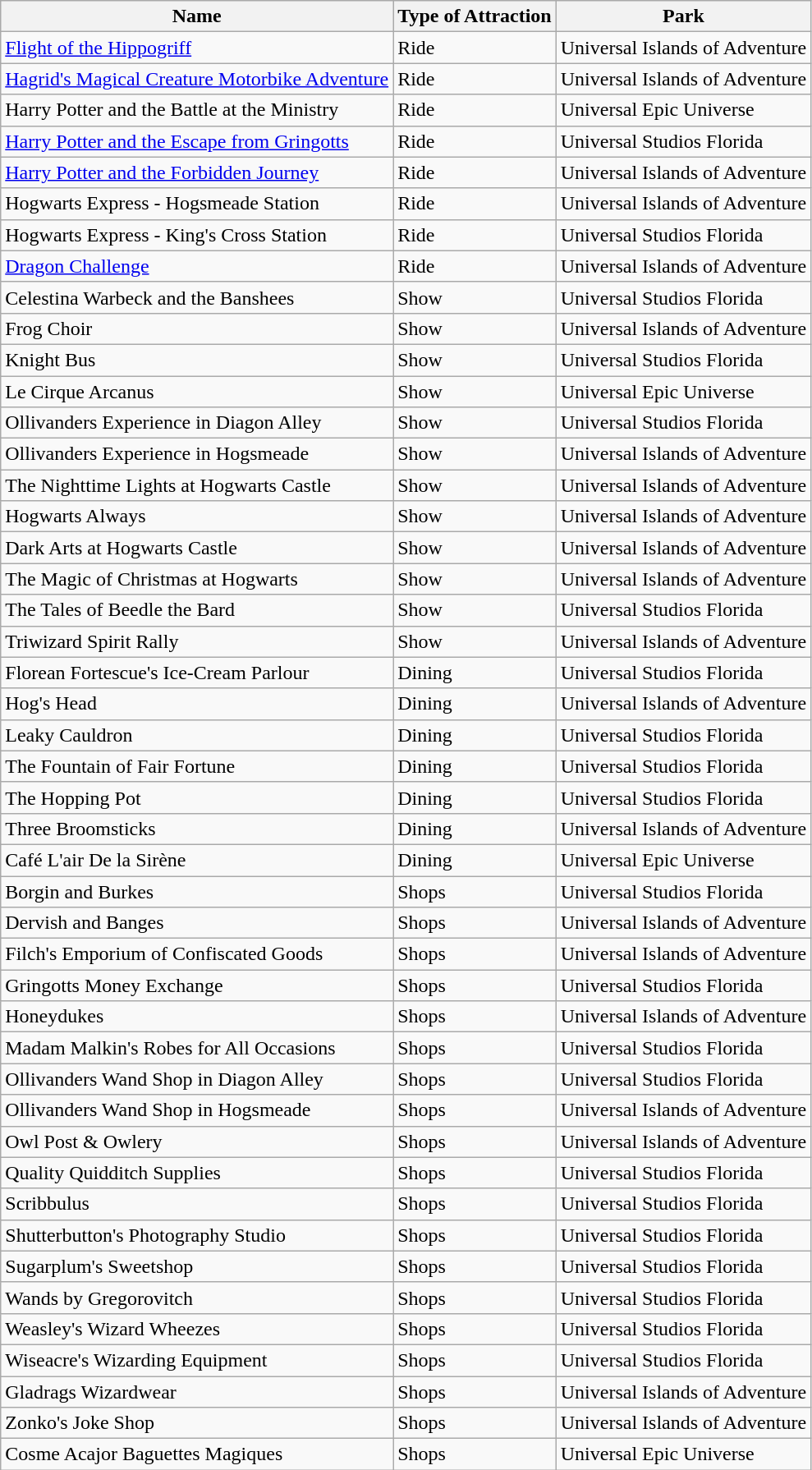<table class="wikitable sortable">
<tr>
<th>Name</th>
<th>Type of Attraction</th>
<th>Park</th>
</tr>
<tr>
<td><a href='#'>Flight of the Hippogriff</a></td>
<td>Ride</td>
<td>Universal Islands of Adventure</td>
</tr>
<tr>
<td><a href='#'>Hagrid's Magical Creature Motorbike Adventure</a></td>
<td>Ride</td>
<td>Universal Islands of Adventure</td>
</tr>
<tr>
<td>Harry Potter and the Battle at the Ministry</td>
<td>Ride</td>
<td>Universal Epic Universe</td>
</tr>
<tr>
<td><a href='#'>Harry Potter and the Escape from Gringotts</a></td>
<td>Ride</td>
<td>Universal Studios Florida</td>
</tr>
<tr>
<td><a href='#'>Harry Potter and the Forbidden Journey</a></td>
<td>Ride</td>
<td>Universal Islands of Adventure</td>
</tr>
<tr>
<td>Hogwarts Express - Hogsmeade Station</td>
<td>Ride</td>
<td>Universal Islands of Adventure</td>
</tr>
<tr>
<td>Hogwarts Express - King's Cross Station</td>
<td>Ride</td>
<td>Universal Studios Florida</td>
</tr>
<tr>
<td><a href='#'>Dragon Challenge</a> </td>
<td>Ride</td>
<td>Universal Islands of Adventure</td>
</tr>
<tr>
<td>Celestina Warbeck and the Banshees</td>
<td>Show</td>
<td>Universal Studios Florida</td>
</tr>
<tr>
<td>Frog Choir</td>
<td>Show</td>
<td>Universal Islands of Adventure</td>
</tr>
<tr>
<td>Knight Bus</td>
<td>Show</td>
<td>Universal Studios Florida</td>
</tr>
<tr>
<td>Le Cirque Arcanus</td>
<td>Show</td>
<td>Universal Epic Universe</td>
</tr>
<tr>
<td>Ollivanders Experience in Diagon Alley</td>
<td>Show</td>
<td>Universal Studios Florida</td>
</tr>
<tr>
<td>Ollivanders Experience in Hogsmeade</td>
<td>Show</td>
<td>Universal Islands of Adventure</td>
</tr>
<tr>
<td>The Nighttime Lights at Hogwarts Castle </td>
<td>Show</td>
<td>Universal Islands of Adventure</td>
</tr>
<tr>
<td>Hogwarts Always</td>
<td>Show</td>
<td>Universal Islands of Adventure</td>
</tr>
<tr>
<td>Dark Arts at Hogwarts Castle </td>
<td>Show</td>
<td>Universal Islands of Adventure</td>
</tr>
<tr>
<td>The Magic of Christmas at Hogwarts </td>
<td>Show</td>
<td>Universal Islands of Adventure</td>
</tr>
<tr>
<td>The Tales of Beedle the Bard</td>
<td>Show</td>
<td>Universal Studios Florida</td>
</tr>
<tr>
<td>Triwizard Spirit Rally</td>
<td>Show</td>
<td>Universal Islands of Adventure</td>
</tr>
<tr>
<td>Florean Fortescue's Ice-Cream Parlour</td>
<td>Dining</td>
<td>Universal Studios Florida</td>
</tr>
<tr>
<td>Hog's Head</td>
<td>Dining</td>
<td>Universal Islands of Adventure</td>
</tr>
<tr>
<td>Leaky Cauldron</td>
<td>Dining</td>
<td>Universal Studios Florida</td>
</tr>
<tr>
<td>The Fountain of Fair Fortune</td>
<td>Dining</td>
<td>Universal Studios Florida</td>
</tr>
<tr>
<td>The Hopping Pot</td>
<td>Dining</td>
<td>Universal Studios Florida</td>
</tr>
<tr>
<td>Three Broomsticks</td>
<td>Dining</td>
<td>Universal Islands of Adventure</td>
</tr>
<tr>
<td>Café L'air De la Sirène</td>
<td>Dining</td>
<td>Universal Epic Universe</td>
</tr>
<tr>
<td>Borgin and Burkes</td>
<td>Shops</td>
<td>Universal Studios Florida</td>
</tr>
<tr>
<td>Dervish and Banges</td>
<td>Shops</td>
<td>Universal Islands of Adventure</td>
</tr>
<tr>
<td>Filch's Emporium of Confiscated Goods</td>
<td>Shops</td>
<td>Universal Islands of Adventure</td>
</tr>
<tr>
<td>Gringotts Money Exchange</td>
<td>Shops</td>
<td>Universal Studios Florida</td>
</tr>
<tr>
<td>Honeydukes</td>
<td>Shops</td>
<td>Universal Islands of Adventure</td>
</tr>
<tr>
<td>Madam Malkin's Robes for All Occasions</td>
<td>Shops</td>
<td>Universal Studios Florida</td>
</tr>
<tr>
<td>Ollivanders Wand Shop in Diagon Alley</td>
<td>Shops</td>
<td>Universal Studios Florida</td>
</tr>
<tr>
<td>Ollivanders Wand Shop in Hogsmeade</td>
<td>Shops</td>
<td>Universal Islands of Adventure</td>
</tr>
<tr>
<td>Owl Post & Owlery</td>
<td>Shops</td>
<td>Universal Islands of Adventure</td>
</tr>
<tr>
<td>Quality Quidditch Supplies</td>
<td>Shops</td>
<td>Universal Studios Florida</td>
</tr>
<tr>
<td>Scribbulus</td>
<td>Shops</td>
<td>Universal Studios Florida</td>
</tr>
<tr>
<td>Shutterbutton's Photography Studio</td>
<td>Shops</td>
<td>Universal Studios Florida</td>
</tr>
<tr>
<td>Sugarplum's Sweetshop</td>
<td>Shops</td>
<td>Universal Studios Florida</td>
</tr>
<tr>
<td>Wands by Gregorovitch</td>
<td>Shops</td>
<td>Universal Studios Florida</td>
</tr>
<tr>
<td>Weasley's Wizard Wheezes</td>
<td>Shops</td>
<td>Universal Studios Florida</td>
</tr>
<tr>
<td>Wiseacre's Wizarding Equipment</td>
<td>Shops</td>
<td>Universal Studios Florida</td>
</tr>
<tr>
<td>Gladrags Wizardwear</td>
<td>Shops</td>
<td>Universal Islands of Adventure</td>
</tr>
<tr>
<td>Zonko's Joke Shop</td>
<td>Shops</td>
<td>Universal Islands of Adventure</td>
</tr>
<tr>
<td>Cosme Acajor Baguettes Magiques</td>
<td>Shops</td>
<td>Universal Epic Universe</td>
</tr>
</table>
